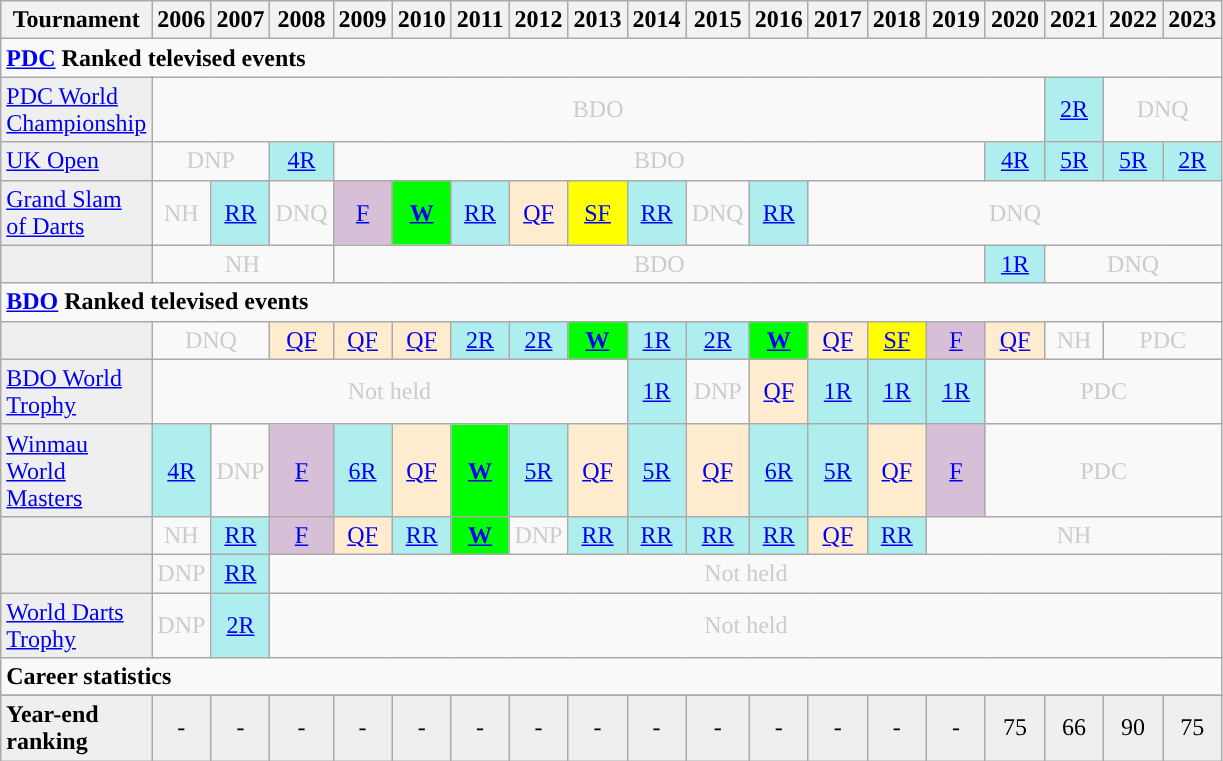<table class="wikitable" style="width:50%; margin:0">
<tr>
<th>Tournament</th>
<th>2006</th>
<th>2007</th>
<th>2008</th>
<th>2009</th>
<th>2010</th>
<th>2011</th>
<th>2012</th>
<th>2013</th>
<th>2014</th>
<th>2015</th>
<th>2016</th>
<th>2017</th>
<th>2018</th>
<th>2019</th>
<th>2020</th>
<th>2021</th>
<th>2022</th>
<th>2023</th>
</tr>
<tr>
<td colspan="31" align="left"><strong><a href='#'>PDC</a> Ranked televised events</strong></td>
</tr>
<tr>
<td style="background:#efefef;"><a href='#'>PDC World Championship</a></td>
<td colspan="15" style="text-align:center; color:#ccc;">BDO</td>
<td style="text-align:center; background:#afeeee;"><a href='#'>2R</a></td>
<td colspan="2" style="text-align:center; color:#ccc;">DNQ</td>
</tr>
<tr>
<td style="background:#efefef;"><a href='#'>UK Open</a></td>
<td colspan="2" style="text-align:center; color:#ccc;">DNP</td>
<td style="text-align:center; background:#afeeee;"><a href='#'>4R</a></td>
<td colspan="11" style="text-align:center; color:#ccc;">BDO</td>
<td style="text-align:center; background:#afeeee;"><a href='#'>4R</a></td>
<td style="text-align:center; background:#afeeee;"><a href='#'>5R</a></td>
<td style="text-align:center; background:#afeeee;"><a href='#'>5R</a></td>
<td style="text-align:center; background:#afeeee;"><a href='#'>2R</a></td>
</tr>
<tr>
<td style="background:#efefef;"><a href='#'>Grand Slam of Darts</a></td>
<td style="text-align:center; color:#ccc;">NH</td>
<td style="text-align:center; background:#afeeee;"><a href='#'>RR</a></td>
<td style="text-align:center; color:#ccc;">DNQ</td>
<td style="text-align:center; background:thistle;"><a href='#'>F</a></td>
<td style="text-align:center; background:lime;"><strong><a href='#'>W</a></strong></td>
<td style="text-align:center; background:#afeeee;"><a href='#'>RR</a></td>
<td style="text-align:center; background:#ffebcd;"><a href='#'>QF</a></td>
<td style="text-align:center; background:yellow;"><a href='#'>SF</a></td>
<td style="text-align:center; background:#afeeee;"><a href='#'>RR</a></td>
<td style="text-align:center; color:#ccc;">DNQ</td>
<td style="text-align:center; background:#afeeee;"><a href='#'>RR</a></td>
<td colspan="7" style="text-align:center; color:#ccc;">DNQ</td>
</tr>
<tr>
<td style="background:#efefef;"></td>
<td colspan="3" style="text-align:center; color:#ccc;">NH</td>
<td colspan="11" style="text-align:center; color:#ccc;">BDO</td>
<td style="text-align:center; background:#afeeee;"><a href='#'>1R</a></td>
<td colspan="3"; style="text-align:center; color:#ccc;">DNQ</td>
</tr>
<tr>
<td colspan="31" align="left"><strong><a href='#'>BDO</a> Ranked televised events</strong></td>
</tr>
<tr>
<td style="background:#efefef;"></td>
<td colspan="2" style="text-align:center; color:#ccc;">DNQ</td>
<td style="text-align:center; background:#ffebcd;"><a href='#'>QF</a></td>
<td style="text-align:center; background:#ffebcd;"><a href='#'>QF</a></td>
<td style="text-align:center; background:#ffebcd;"><a href='#'>QF</a></td>
<td style="text-align:center; background:#afeeee;"><a href='#'>2R</a></td>
<td style="text-align:center; background:#afeeee;"><a href='#'>2R</a></td>
<td style="text-align:center; background:lime;"><strong><a href='#'>W</a></strong></td>
<td style="text-align:center; background:#afeeee;"><a href='#'>1R</a></td>
<td style="text-align:center; background:#afeeee;"><a href='#'>2R</a></td>
<td style="text-align:center; background:lime;"><strong><a href='#'>W</a></strong></td>
<td style="text-align:center; background:#ffebcd;"><a href='#'>QF</a></td>
<td style="text-align:center; background:yellow;"><a href='#'>SF</a></td>
<td style="text-align:center; background:thistle;"><a href='#'>F</a></td>
<td style="text-align:center; background:#ffebcd;"><a href='#'>QF</a></td>
<td style="text-align:center; color:#ccc;">NH</td>
<td colspan="2" style="text-align:center; color:#ccc;">PDC</td>
</tr>
<tr>
<td style="background:#efefef;"><a href='#'>BDO World Trophy</a></td>
<td colspan="8" style="text-align:center; color:#ccc;">Not held</td>
<td style="text-align:center; background:#afeeee;"><a href='#'>1R</a></td>
<td style="text-align:center; color:#ccc;">DNP</td>
<td style="text-align:center; background:#ffebcd;"><a href='#'>QF</a></td>
<td style="text-align:center; background:#afeeee;"><a href='#'>1R</a></td>
<td style="text-align:center; background:#afeeee;"><a href='#'>1R</a></td>
<td style="text-align:center; background:#afeeee;"><a href='#'>1R</a></td>
<td colspan="4" style="text-align:center; color:#ccc;">PDC</td>
</tr>
<tr>
<td style="background:#efefef;"><a href='#'>Winmau World Masters</a></td>
<td style="text-align:center; background:#afeeee;"><a href='#'>4R</a></td>
<td style="text-align:center; color:#ccc;">DNP</td>
<td style="text-align:center; background:thistle;"><a href='#'>F</a></td>
<td style="text-align:center; background:#afeeee;"><a href='#'>6R</a></td>
<td style="text-align:center; background:#ffebcd;"><a href='#'>QF</a></td>
<td style="text-align:center; background:lime;"><strong><a href='#'>W</a></strong></td>
<td style="text-align:center; background:#afeeee;"><a href='#'>5R</a></td>
<td style="text-align:center; background:#ffebcd;"><a href='#'>QF</a></td>
<td style="text-align:center; background:#afeeee;"><a href='#'>5R</a></td>
<td style="text-align:center; background:#ffebcd;"><a href='#'>QF</a></td>
<td style="text-align:center; background:#afeeee;"><a href='#'>6R</a></td>
<td style="text-align:center; background:#afeeee;"><a href='#'>5R</a></td>
<td style="text-align:center; background:#ffebcd;"><a href='#'>QF</a></td>
<td style="text-align:center; background:thistle;"><a href='#'>F</a></td>
<td colspan="4" style="text-align:center; color:#ccc;">PDC</td>
</tr>
<tr>
<td style="background:#efefef;"></td>
<td style="text-align:center; color:#ccc;">NH</td>
<td style="text-align:center; background:#afeeee;"><a href='#'>RR</a></td>
<td style="text-align:center; background:thistle;"><a href='#'>F</a></td>
<td style="text-align:center; background:#ffebcd;"><a href='#'>QF</a></td>
<td style="text-align:center; background:#afeeee;"><a href='#'>RR</a></td>
<td style="text-align:center; background:lime;"><strong><a href='#'>W</a></strong></td>
<td style="text-align:center; color:#ccc;">DNP</td>
<td style="text-align:center; background:#afeeee;"><a href='#'>RR</a></td>
<td style="text-align:center; background:#afeeee;"><a href='#'>RR</a></td>
<td style="text-align:center; background:#afeeee;"><a href='#'>RR</a></td>
<td style="text-align:center; background:#afeeee;"><a href='#'>RR</a></td>
<td style="text-align:center; background:#ffebcd;"><a href='#'>QF</a></td>
<td style="text-align:center; background:#afeeee;"><a href='#'>RR</a></td>
<td colspan="6" style="text-align:center; color:#ccc;">NH</td>
</tr>
<tr>
<td style="background:#efefef;"></td>
<td style="text-align:center; color:#ccc;">DNP</td>
<td style="text-align:center; background:#afeeee;"><a href='#'>RR</a></td>
<td colspan="17" style="text-align:center; color:#ccc;">Not held</td>
</tr>
<tr>
<td style="background:#efefef;"><a href='#'>World Darts Trophy</a></td>
<td style="text-align:center; color:#ccc;">DNP</td>
<td style="text-align:center; background:#afeeee;"><a href='#'>2R</a></td>
<td colspan="17" style="text-align:center; color:#ccc;">Not held</td>
</tr>
<tr>
<td colspan="30" align="left"><strong>Career statistics</strong></td>
</tr>
<tr>
</tr>
<tr bgcolor="efefef">
<td align="left"><strong>Year-end ranking</strong></td>
<td style="text-align:center;">-</td>
<td style="text-align:center;">-</td>
<td style="text-align:center;">-</td>
<td style="text-align:center;">-</td>
<td style="text-align:center;">-</td>
<td style="text-align:center;">-</td>
<td style="text-align:center;">-</td>
<td style="text-align:center;">-</td>
<td style="text-align:center;">-</td>
<td style="text-align:center;">-</td>
<td style="text-align:center;">-</td>
<td style="text-align:center;">-</td>
<td style="text-align:center;">-</td>
<td style="text-align:center;">-</td>
<td style="text-align:center;">75</td>
<td style="text-align:center;">66</td>
<td style="text-align:center;">90</td>
<td style="text-align:center;">75</td>
</tr>
</table>
